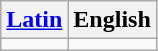<table class="wikitable">
<tr>
<th><a href='#'>Latin</a></th>
<th>English</th>
</tr>
<tr>
<td></td>
<td></td>
</tr>
</table>
